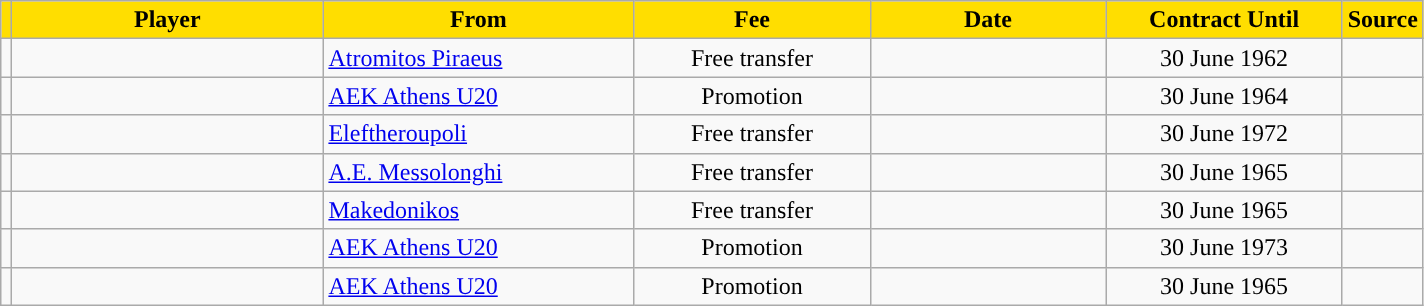<table class="wikitable sortable">
<tr>
<th style="background:#FFDE00"></th>
<th width=200 style="background:#FFDE00">Player</th>
<th width=200 style="background:#FFDE00">From</th>
<th width=150 style="background:#FFDE00">Fee</th>
<th width=150 style="background:#FFDE00">Date</th>
<th width=150 style="background:#FFDE00">Contract Until</th>
<th style="background:#FFDE00">Source</th>
</tr>
<tr>
<td align=center></td>
<td></td>
<td> <a href='#'>Atromitos Piraeus</a></td>
<td align=center>Free transfer</td>
<td align=center></td>
<td align=center>30 June 1962</td>
<td align=center></td>
</tr>
<tr>
<td align=center></td>
<td></td>
<td> <a href='#'>AEK Athens U20</a></td>
<td align=center>Promotion</td>
<td align=center></td>
<td align=center>30 June 1964</td>
<td align=center></td>
</tr>
<tr>
<td align=center></td>
<td></td>
<td> <a href='#'>Eleftheroupoli</a></td>
<td align=center>Free transfer</td>
<td align=center></td>
<td align=center>30 June 1972</td>
<td align=center></td>
</tr>
<tr>
<td align=center></td>
<td></td>
<td> <a href='#'>A.E. Messolonghi</a></td>
<td align=center>Free transfer</td>
<td align=center></td>
<td align=center>30 June 1965</td>
<td align=center></td>
</tr>
<tr>
<td align=center></td>
<td></td>
<td> <a href='#'>Makedonikos</a></td>
<td align=center>Free transfer</td>
<td align=center></td>
<td align=center>30 June 1965</td>
<td align=center></td>
</tr>
<tr>
<td align=center></td>
<td></td>
<td> <a href='#'>AEK Athens U20</a></td>
<td align=center>Promotion</td>
<td align=center></td>
<td align=center>30 June 1973</td>
<td align=center></td>
</tr>
<tr>
<td align=center></td>
<td></td>
<td> <a href='#'>AEK Athens U20</a></td>
<td align=center>Promotion</td>
<td align=center></td>
<td align=center>30 June 1965</td>
<td align=center></td>
</tr>
</table>
